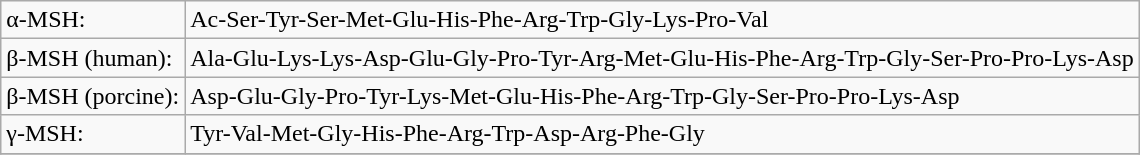<table class="wikitable">
<tr>
<td>α-MSH:</td>
<td>Ac-Ser-Tyr-Ser-Met-Glu-His-Phe-Arg-Trp-Gly-Lys-Pro-Val</td>
</tr>
<tr>
<td>β-MSH (human):</td>
<td>Ala-Glu-Lys-Lys-Asp-Glu-Gly-Pro-Tyr-Arg-Met-Glu-His-Phe-Arg-Trp-Gly-Ser-Pro-Pro-Lys-Asp</td>
</tr>
<tr>
<td>β-MSH (porcine):</td>
<td>Asp-Glu-Gly-Pro-Tyr-Lys-Met-Glu-His-Phe-Arg-Trp-Gly-Ser-Pro-Pro-Lys-Asp</td>
</tr>
<tr>
<td>γ-MSH:</td>
<td>Tyr-Val-Met-Gly-His-Phe-Arg-Trp-Asp-Arg-Phe-Gly</td>
</tr>
<tr>
</tr>
</table>
